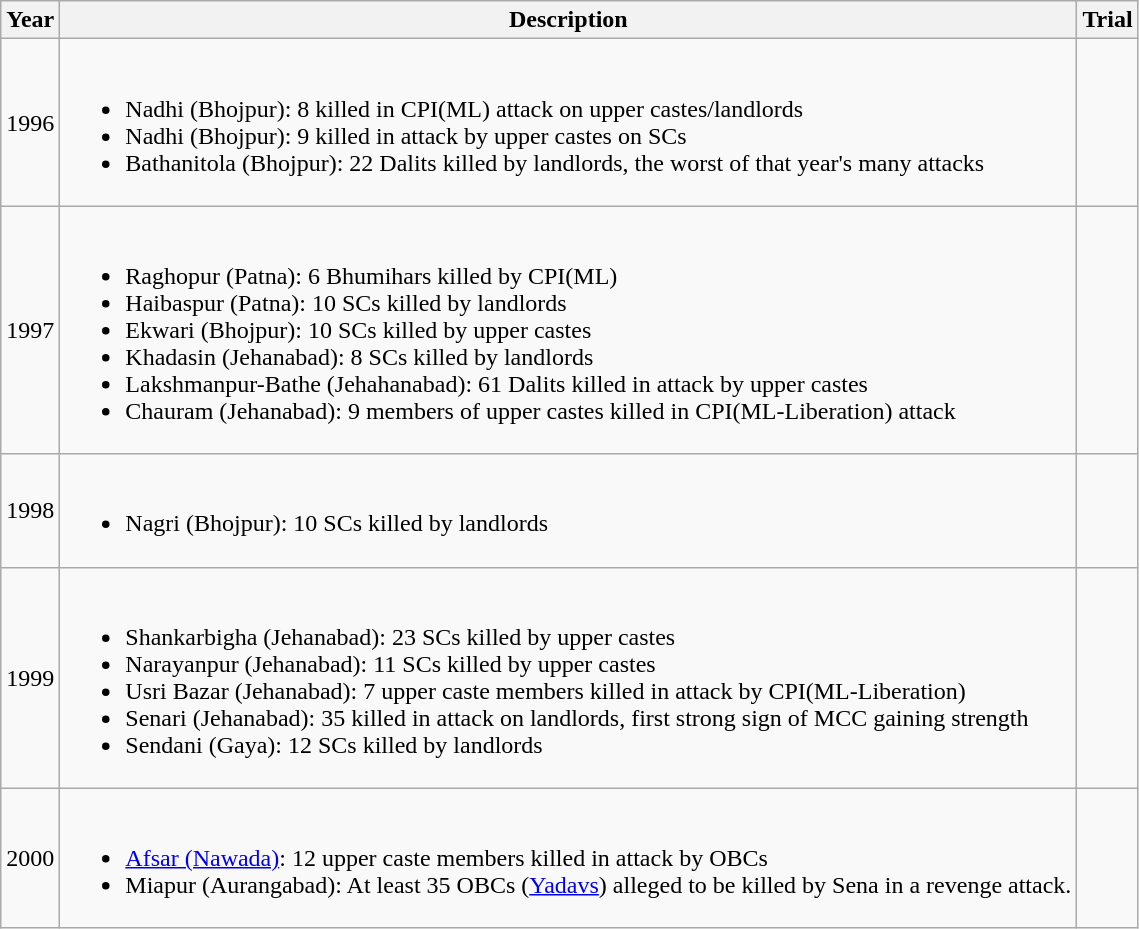<table class="wikitable">
<tr>
<th>Year</th>
<th>Description</th>
<th>Trial</th>
</tr>
<tr>
<td>1996</td>
<td><br><ul><li>Nadhi (Bhojpur): 8 killed in CPI(ML) attack on upper castes/landlords</li><li>Nadhi (Bhojpur): 9 killed in attack by upper castes on SCs</li><li>Bathanitola (Bhojpur): 22 Dalits killed by landlords, the worst of that year's many attacks</li></ul></td>
<td></td>
</tr>
<tr>
<td>1997</td>
<td><br><ul><li>Raghopur (Patna): 6 Bhumihars killed by CPI(ML)</li><li>Haibaspur (Patna): 10 SCs killed by landlords</li><li>Ekwari (Bhojpur): 10 SCs killed by upper castes</li><li>Khadasin (Jehanabad): 8 SCs killed by landlords</li><li>Lakshmanpur-Bathe (Jehahanabad): 61 Dalits killed in attack by upper castes</li><li>Chauram (Jehanabad): 9 members of upper castes killed in CPI(ML-Liberation) attack</li></ul></td>
<td></td>
</tr>
<tr>
<td>1998</td>
<td><br><ul><li>Nagri (Bhojpur): 10 SCs killed by landlords</li></ul></td>
<td></td>
</tr>
<tr>
<td>1999</td>
<td><br><ul><li>Shankarbigha (Jehanabad): 23 SCs killed by upper castes</li><li>Narayanpur (Jehanabad): 11 SCs killed by upper castes</li><li>Usri Bazar (Jehanabad): 7 upper caste members killed in attack by CPI(ML-Liberation)</li><li>Senari (Jehanabad): 35 killed in attack on landlords, first strong sign of MCC gaining strength</li><li>Sendani (Gaya): 12 SCs killed by landlords</li></ul></td>
<td></td>
</tr>
<tr>
<td>2000</td>
<td><br><ul><li><a href='#'>Afsar (Nawada)</a>: 12 upper caste members killed in attack by OBCs</li><li>Miapur (Aurangabad): At least 35 OBCs (<a href='#'>Yadavs</a>) alleged to be killed by Sena in a revenge attack.</li></ul></td>
<td></td>
</tr>
</table>
